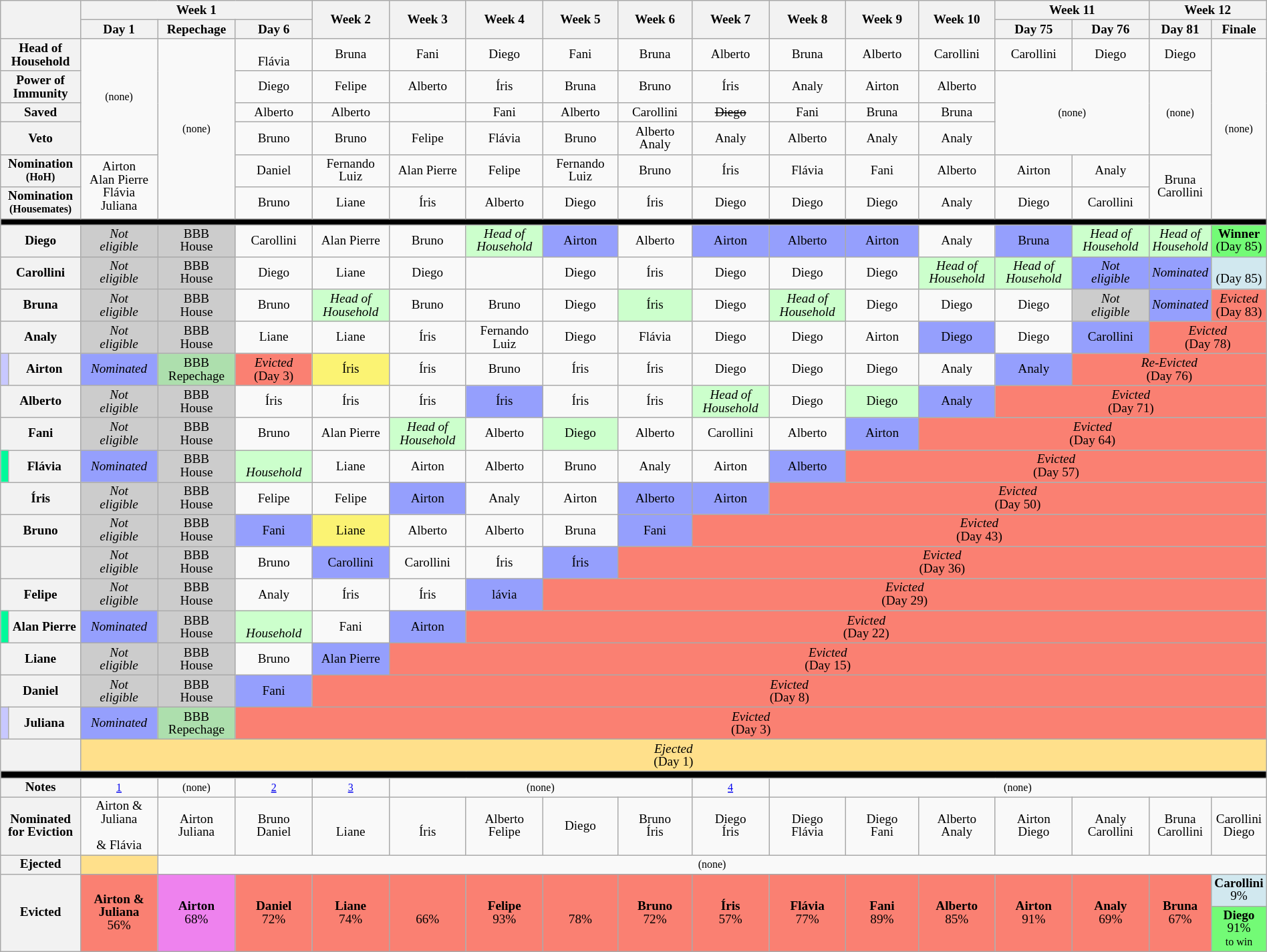<table class="wikitable" style="text-align:center; font-size:80%; width:100%; line-height:13px;">
<tr>
<th width="6.5%" rowspan=2 colspan=2></th>
<th width="6.5%" colspan=3>Week 1</th>
<th width="6.5%" rowspan=2>Week 2</th>
<th width="6.5%" rowspan=2>Week 3</th>
<th width="6.5%" rowspan=2>Week 4</th>
<th width="6.5%" rowspan=2>Week 5</th>
<th width="6.5%" rowspan=2>Week 6</th>
<th width="6.5%" rowspan=2>Week 7</th>
<th width="6.5%" rowspan=2>Week 8</th>
<th width="6.5%" rowspan=2>Week 9</th>
<th width="6.5%" rowspan=2>Week 10</th>
<th width="6.5%" colspan=2>Week 11</th>
<th width="6.5%" colspan=2>Week 12</th>
</tr>
<tr>
<th width="6.5%">Day 1</th>
<th width="6.5%">Repechage</th>
<th width="6.5%">Day 6</th>
<th width="6.5%">Day 75</th>
<th width="6.5%">Day 76</th>
<th width="6.5%">Day 81</th>
<th width="6.5%">Finale</th>
</tr>
<tr>
<th colspan=2>Head of Household</th>
<td rowspan=4><small>(none)</small></td>
<td rowspan=6><small>(none)</small></td>
<td><br>Flávia</td>
<td>Bruna</td>
<td>Fani</td>
<td>Diego</td>
<td>Fani</td>
<td>Bruna</td>
<td>Alberto</td>
<td>Bruna</td>
<td>Alberto</td>
<td>Carollini</td>
<td>Carollini</td>
<td>Diego</td>
<td>Diego</td>
<td rowspan=6><small>(none)</small></td>
</tr>
<tr>
<th colspan=2>Power of Immunity</th>
<td>Diego</td>
<td>Felipe</td>
<td>Alberto</td>
<td>Íris</td>
<td>Bruna</td>
<td>Bruno</td>
<td>Íris</td>
<td>Analy</td>
<td>Airton</td>
<td>Alberto</td>
<td rowspan=3 colspan=2><small>(none)</small></td>
<td rowspan=3><small>(none)</small></td>
</tr>
<tr>
<th colspan=2>Saved</th>
<td>Alberto</td>
<td>Alberto</td>
<td></td>
<td>Fani</td>
<td>Alberto</td>
<td>Carollini</td>
<td><s>Diego</s></td>
<td>Fani</td>
<td>Bruna</td>
<td>Bruna</td>
</tr>
<tr>
<th colspan=2>Veto</th>
<td>Bruno</td>
<td>Bruno</td>
<td>Felipe</td>
<td>Flávia</td>
<td>Bruno</td>
<td>Alberto<br>Analy</td>
<td>Analy</td>
<td>Alberto</td>
<td>Analy</td>
<td>Analy</td>
</tr>
<tr>
<th colspan=2>Nomination<br><small>(HoH)</small></th>
<td rowspan=2>Airton<br>Alan Pierre<br>Flávia<br>Juliana</td>
<td>Daniel</td>
<td>Fernando Luiz</td>
<td>Alan Pierre</td>
<td>Felipe</td>
<td>Fernando Luiz</td>
<td>Bruno</td>
<td>Íris</td>
<td>Flávia</td>
<td>Fani</td>
<td>Alberto</td>
<td>Airton</td>
<td>Analy</td>
<td rowspan=2>Bruna<br>Carollini</td>
</tr>
<tr>
<th colspan=2>Nomination<br><small>(Housemates)</small></th>
<td>Bruno</td>
<td>Liane</td>
<td>Íris</td>
<td>Alberto</td>
<td>Diego</td>
<td>Íris</td>
<td>Diego</td>
<td>Diego</td>
<td>Diego</td>
<td>Analy</td>
<td>Diego</td>
<td>Carollini</td>
</tr>
<tr>
<th colspan="18" style="background:#000;"></th>
</tr>
<tr>
<th colspan=2>Diego</th>
<td bgcolor="CCCCCC"><em>Not<br>eligible</em></td>
<td bgcolor="CCCCCC">BBB<br>House</td>
<td>Carollini</td>
<td>Alan Pierre</td>
<td>Bruno</td>
<td bgcolor="CCFFCC"><em>Head of Household</em></td>
<td bgcolor="959FFD">Airton</td>
<td>Alberto</td>
<td bgcolor="959FFD">Airton</td>
<td bgcolor="959FFD">Alberto</td>
<td bgcolor="959FFD">Airton</td>
<td>Analy</td>
<td bgcolor="959FFD">Bruna</td>
<td bgcolor="CCFFCC"><em>Head of Household</em></td>
<td bgcolor="CCFFCC"><em>Head of Household</em></td>
<td bgcolor="73FB76"><strong>Winner</strong><br>(Day 85)</td>
</tr>
<tr>
<th colspan=2>Carollini</th>
<td bgcolor="CCCCCC"><em>Not<br>eligible</em></td>
<td bgcolor="CCCCCC">BBB<br>House</td>
<td>Diego</td>
<td>Liane</td>
<td>Diego</td>
<td></td>
<td>Diego</td>
<td>Íris</td>
<td>Diego</td>
<td>Diego</td>
<td>Diego</td>
<td bgcolor="CCFFCC"><em>Head of Household</em></td>
<td bgcolor="CCFFCC"><em>Head of Household</em></td>
<td bgcolor="959FFD"><em>Not<br>eligible</em></td>
<td bgcolor="959FFD"><em>Nominated</em></td>
<td bgcolor="D1E8EF"><strong></strong><br>(Day 85)</td>
</tr>
<tr>
<th colspan=2>Bruna</th>
<td bgcolor="CCCCCC"><em>Not<br>eligible</em></td>
<td bgcolor="CCCCCC">BBB<br>House</td>
<td>Bruno</td>
<td bgcolor="CCFFCC"><em>Head of Household</em></td>
<td>Bruno</td>
<td>Bruno</td>
<td>Diego</td>
<td bgcolor="CCFFCC">Íris</td>
<td>Diego</td>
<td bgcolor="CCFFCC"><em>Head of Household</em></td>
<td>Diego</td>
<td>Diego</td>
<td>Diego</td>
<td bgcolor="CCCCCC"><em>Not<br>eligible</em></td>
<td bgcolor="959FFD"><em>Nominated</em></td>
<td bgcolor="FA8072"><em>Evicted</em><br>(Day 83)</td>
</tr>
<tr>
<th colspan=2>Analy</th>
<td bgcolor="CCCCCC"><em>Not<br>eligible</em></td>
<td bgcolor="CCCCCC">BBB<br>House</td>
<td>Liane</td>
<td>Liane</td>
<td>Íris</td>
<td>Fernando Luiz</td>
<td>Diego</td>
<td>Flávia</td>
<td>Diego</td>
<td>Diego</td>
<td>Airton</td>
<td bgcolor="959FFD">Diego</td>
<td>Diego</td>
<td bgcolor="959FFD">Carollini</td>
<td bgcolor="FA8072" colspan=2><em>Evicted</em><br>(Day 78)</td>
</tr>
<tr>
<td bgcolor="#C8C8FF"></td>
<th>Airton</th>
<td bgcolor="959FFD"><em>Nominated</em></td>
<td bgcolor="ADDFAD">BBB<br>Repechage</td>
<td bgcolor="FA8072" colspan=1><em>Evicted</em><br>(Day 3)</td>
<td bgcolor="FBF373">Íris</td>
<td>Íris</td>
<td>Bruno</td>
<td>Íris</td>
<td>Íris</td>
<td>Diego</td>
<td>Diego</td>
<td>Diego</td>
<td>Analy</td>
<td bgcolor="959FFD">Analy</td>
<td bgcolor="FA8072" colspan=3><em>Re-Evicted</em><br>(Day 76)</td>
</tr>
<tr>
<th colspan=2>Alberto</th>
<td bgcolor="CCCCCC"><em>Not<br>eligible</em></td>
<td bgcolor="CCCCCC">BBB<br>House</td>
<td>Íris</td>
<td>Íris</td>
<td>Íris</td>
<td bgcolor="959FFD">Íris</td>
<td>Íris</td>
<td>Íris</td>
<td bgcolor="CCFFCC"><em>Head of Household</em></td>
<td>Diego</td>
<td bgcolor="CCFFCC">Diego</td>
<td bgcolor="959FFD">Analy</td>
<td bgcolor="FA8072" colspan=4><em>Evicted</em><br>(Day 71)</td>
</tr>
<tr>
<th colspan=2>Fani</th>
<td bgcolor="CCCCCC"><em>Not<br>eligible</em></td>
<td bgcolor="CCCCCC">BBB<br>House</td>
<td>Bruno</td>
<td>Alan Pierre</td>
<td bgcolor="CCFFCC"><em>Head of Household</em></td>
<td>Alberto</td>
<td bgcolor="CCFFCC">Diego</td>
<td>Alberto</td>
<td>Carollini</td>
<td>Alberto</td>
<td bgcolor="959FFD">Airton</td>
<td bgcolor="FA8072" colspan=5><em>Evicted</em><br>(Day 64)</td>
</tr>
<tr>
<td bgcolor="#00FA9A"></td>
<th>Flávia</th>
<td bgcolor="959FFD"><em>Nominated</em></td>
<td bgcolor="CCCCCC">BBB<br>House</td>
<td bgcolor="CCFFCC"><em><br>Household</em></td>
<td>Liane</td>
<td>Airton</td>
<td>Alberto</td>
<td>Bruno</td>
<td>Analy</td>
<td>Airton</td>
<td bgcolor="959FFD">Alberto</td>
<td bgcolor="FA8072" colspan=6><em>Evicted</em><br>(Day 57)</td>
</tr>
<tr>
<th colspan=2>Íris</th>
<td bgcolor="CCCCCC"><em>Not<br>eligible</em></td>
<td bgcolor="CCCCCC">BBB<br>House</td>
<td>Felipe</td>
<td>Felipe</td>
<td bgcolor="959FFD">Airton</td>
<td>Analy</td>
<td>Airton</td>
<td bgcolor="959FFD">Alberto</td>
<td bgcolor="959FFD">Airton</td>
<td bgcolor="FA8072" colspan=7><em>Evicted</em><br>(Day 50)</td>
</tr>
<tr>
<th colspan=2>Bruno</th>
<td bgcolor="CCCCCC"><em>Not<br>eligible</em></td>
<td bgcolor="CCCCCC">BBB<br>House</td>
<td bgcolor="959FFD">Fani</td>
<td bgcolor="FBF373">Liane</td>
<td>Alberto</td>
<td>Alberto</td>
<td>Bruna</td>
<td bgcolor="959FFD">Fani</td>
<td bgcolor="FA8072" colspan=8><em>Evicted</em><br>(Day 43)</td>
</tr>
<tr>
<th colspan=2></th>
<td bgcolor="CCCCCC"><em>Not<br>eligible</em></td>
<td bgcolor="CCCCCC">BBB<br>House</td>
<td>Bruno</td>
<td bgcolor="959FFD">Carollini</td>
<td>Carollini</td>
<td>Íris</td>
<td bgcolor="959FFD">Íris</td>
<td bgcolor="FA8072" colspan=9><em>Evicted</em><br>(Day 36)</td>
</tr>
<tr>
<th colspan=2>Felipe</th>
<td bgcolor="CCCCCC"><em>Not<br>eligible</em></td>
<td bgcolor="CCCCCC">BBB<br>House</td>
<td>Analy</td>
<td>Íris</td>
<td>Íris</td>
<td bgcolor="959FFD">lávia</td>
<td bgcolor="FA8072" colspan=10><em>Evicted</em><br>(Day 29)</td>
</tr>
<tr>
<td bgcolor="#00FA9A"></td>
<th>Alan Pierre</th>
<td bgcolor="959FFD"><em>Nominated</em></td>
<td bgcolor="CCCCCC">BBB<br>House</td>
<td bgcolor="CCFFCC"><em><br>Household</em></td>
<td>Fani</td>
<td bgcolor="959FFD">Airton</td>
<td bgcolor="FA8072" colspan=11><em>Evicted</em><br>(Day 22)</td>
</tr>
<tr>
<th colspan=2>Liane</th>
<td bgcolor="CCCCCC"><em>Not<br>eligible</em></td>
<td bgcolor="CCCCCC">BBB<br>House</td>
<td>Bruno</td>
<td bgcolor="959FFD">Alan Pierre</td>
<td bgcolor="FA8072" colspan=12><em>Evicted</em><br>(Day 15)</td>
</tr>
<tr>
<th colspan=2>Daniel</th>
<td bgcolor="CCCCCC"><em>Not<br>eligible</em></td>
<td bgcolor="CCCCCC">BBB<br>House</td>
<td bgcolor="959FFD">Fani</td>
<td bgcolor="FA8072" colspan=13><em>Evicted</em><br>(Day 8)</td>
</tr>
<tr>
<td bgcolor="#C8C8FF"></td>
<th>Juliana</th>
<td bgcolor="959FFD"><em>Nominated</em></td>
<td bgcolor="ADDFAD">BBB<br>Repechage</td>
<td bgcolor="FA8072" colspan=14><em>Evicted</em><br>(Day 3)</td>
</tr>
<tr>
<th colspan=2></th>
<td style="background: #FFE08B;" colspan=16><em>Ejected</em><br>(Day 1)</td>
</tr>
<tr>
<th colspan="18" style="background:#000;"></th>
</tr>
<tr>
<th colspan=2>Notes</th>
<td><a href='#'><small>1</small></a></td>
<td><small>(none)</small></td>
<td><a href='#'><small>2</small></a></td>
<td><a href='#'><small>3</small></a></td>
<td colspan=4><small>(none)</small></td>
<td><a href='#'><small>4</small></a></td>
<td colspan=7><small>(none)</small></td>
</tr>
<tr>
<th colspan=2>Nominated<br>for Eviction</th>
<td>Airton &<br>Juliana<br><br>& Flávia</td>
<td>Airton<br>Juliana</td>
<td>Bruno<br>Daniel</td>
<td><br>Liane</td>
<td><br>Íris</td>
<td>Alberto<br>Felipe</td>
<td>Diego<br></td>
<td>Bruno<br>Íris</td>
<td>Diego<br>Íris</td>
<td>Diego<br>Flávia</td>
<td>Diego<br>Fani</td>
<td>Alberto<br>Analy</td>
<td>Airton<br>Diego</td>
<td>Analy<br>Carollini</td>
<td>Bruna<br>Carollini</td>
<td>Carollini<br>Diego</td>
</tr>
<tr>
<th colspan=2>Ejected</th>
<td bgcolor="#FFE08B"></td>
<td colspan=15><small>(none)</small></td>
</tr>
<tr>
<th rowspan=2 colspan=2>Evicted</th>
<td rowspan=2 bgcolor="FA8072"><strong>Airton &<br>Juliana</strong><br>56%<br><small></small></td>
<td rowspan=2 bgcolor="violet"><strong>Airton</strong><br>68%<br><small></small></td>
<td rowspan=2 bgcolor="FA8072"><strong>Daniel</strong><br>72%<br><small></small></td>
<td rowspan=2 bgcolor="FA8072"><strong>Liane</strong><br>74%<br><small></small></td>
<td rowspan=2 bgcolor="FA8072"><strong></strong><br>66%<br><small></small></td>
<td rowspan=2 bgcolor="FA8072"><strong>Felipe</strong><br>93%<br><small></small></td>
<td rowspan=2 bgcolor="FA8072"><strong></strong><br>78%<br><small></small></td>
<td rowspan=2 bgcolor="FA8072"><strong>Bruno</strong><br>72%<br><small></small></td>
<td rowspan=2 bgcolor="FA8072"><strong>Íris</strong><br>57%<br><small></small></td>
<td rowspan=2 bgcolor="FA8072"><strong>Flávia</strong><br>77%<br><small></small></td>
<td rowspan=2 bgcolor="FA8072"><strong>Fani</strong><br>89%<br><small></small></td>
<td rowspan=2 bgcolor="FA8072"><strong>Alberto</strong><br>85%<br><small></small></td>
<td rowspan=2 bgcolor="FA8072"><strong>Airton</strong><br>91%<br><small></small></td>
<td rowspan=2 bgcolor="FA8072"><strong>Analy</strong><br>69%<br><small></small></td>
<td rowspan=2 bgcolor="FA8072"><strong>Bruna</strong><br>67%<br><small></small></td>
<td rowspan=1 bgcolor="D1E8EF"><strong>Carollini</strong><br>9%<br><small></small></td>
</tr>
<tr>
<td rowspan=1 bgcolor="73FB76"><strong>Diego</strong><br>91%<br><small>to win</small></td>
</tr>
</table>
